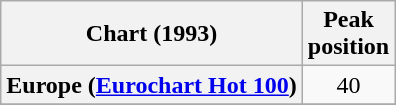<table class="wikitable sortable plainrowheaders" style="text-align:center">
<tr>
<th>Chart (1993)</th>
<th>Peak<br>position</th>
</tr>
<tr>
<th scope="row">Europe (<a href='#'>Eurochart Hot 100</a>)</th>
<td>40</td>
</tr>
<tr>
</tr>
<tr>
</tr>
<tr>
</tr>
</table>
